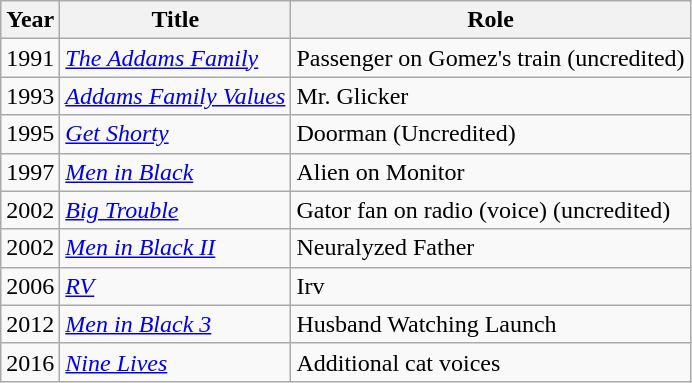<table class="wikitable">
<tr>
<th>Year</th>
<th>Title</th>
<th>Role</th>
</tr>
<tr>
<td>1991</td>
<td><em><a href='#'>The Addams Family</a></em></td>
<td>Passenger on Gomez's train (uncredited)</td>
</tr>
<tr>
<td>1993</td>
<td><em><a href='#'>Addams Family Values</a></em></td>
<td>Mr. Glicker</td>
</tr>
<tr>
<td>1995</td>
<td><em><a href='#'>Get Shorty</a></em></td>
<td>Doorman (Uncredited)</td>
</tr>
<tr>
<td>1997</td>
<td><em><a href='#'>Men in Black</a></em></td>
<td>Alien on Monitor</td>
</tr>
<tr>
<td>2002</td>
<td><em><a href='#'>Big Trouble</a></em></td>
<td>Gator fan on radio (voice) (uncredited)</td>
</tr>
<tr>
<td>2002</td>
<td><em><a href='#'>Men in Black II</a></em></td>
<td>Neuralyzed Father</td>
</tr>
<tr>
<td>2006</td>
<td><em><a href='#'>RV</a></em></td>
<td>Irv</td>
</tr>
<tr>
<td>2012</td>
<td><em><a href='#'>Men in Black 3</a></em></td>
<td>Husband Watching Launch</td>
</tr>
<tr>
<td>2016</td>
<td><em><a href='#'>Nine Lives</a></em></td>
<td>Additional cat voices</td>
</tr>
</table>
